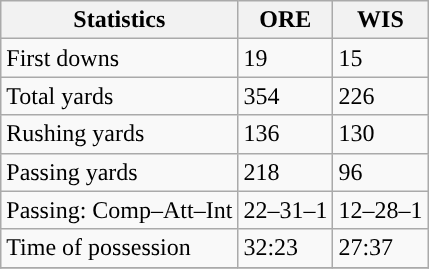<table class="wikitable" style="float: left;">
<tr>
<th>Statistics</th>
<th>ORE</th>
<th>WIS</th>
</tr>
<tr>
<td>First downs</td>
<td>19</td>
<td>15</td>
</tr>
<tr>
<td>Total yards</td>
<td>354</td>
<td>226</td>
</tr>
<tr>
<td>Rushing yards</td>
<td>136</td>
<td>130</td>
</tr>
<tr>
<td>Passing yards</td>
<td>218</td>
<td>96</td>
</tr>
<tr>
<td>Passing: Comp–Att–Int</td>
<td>22–31–1</td>
<td>12–28–1</td>
</tr>
<tr>
<td>Time of possession</td>
<td>32:23</td>
<td>27:37</td>
</tr>
<tr>
</tr>
</table>
